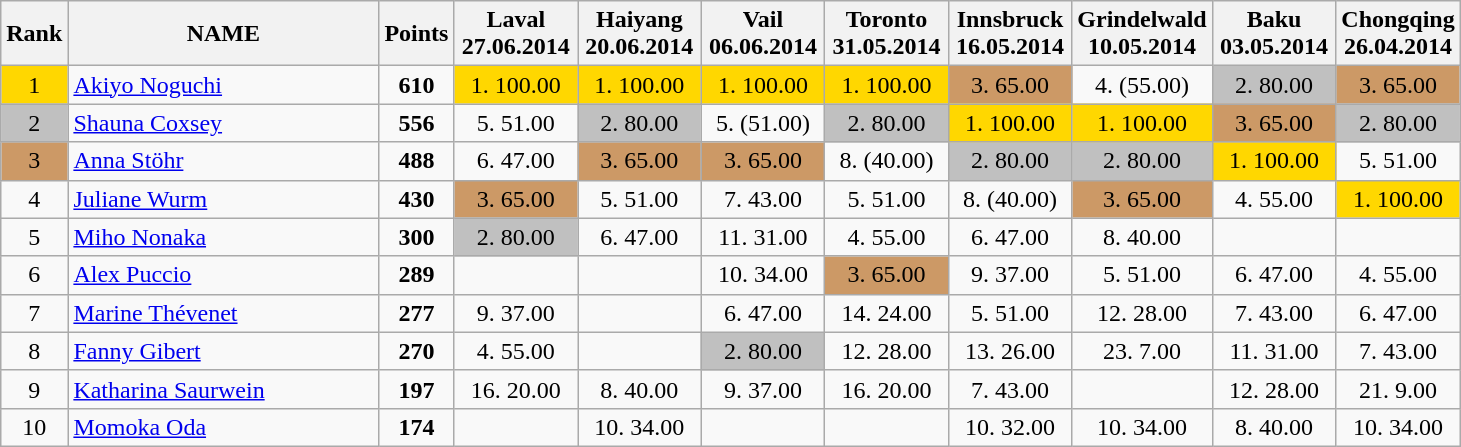<table class="wikitable sortable" style="text-align: center;">
<tr>
<th>Rank</th>
<th width = "200">NAME</th>
<th>Points</th>
<th width = "75" data-sort-type="number">Laval 27.06.2014</th>
<th width = "75" data-sort-type="number">Haiyang 20.06.2014</th>
<th width = "75" data-sort-type="number">Vail 06.06.2014</th>
<th width = "75" data-sort-type="number">Toronto 31.05.2014</th>
<th width = "75" data-sort-type="number">Innsbruck 16.05.2014</th>
<th width = "75" data-sort-type="number">Grindelwald 10.05.2014</th>
<th width = "75" data-sort-type="number">Baku 03.05.2014</th>
<th width = "75" data-sort-type="number">Chongqing 26.04.2014</th>
</tr>
<tr>
<td style="background: gold">1</td>
<td align="left"> <a href='#'>Akiyo Noguchi</a></td>
<td><strong>610</strong></td>
<td style="background: gold">1. 100.00</td>
<td style="background: gold">1. 100.00</td>
<td style="background: gold">1. 100.00</td>
<td style="background: gold">1. 100.00</td>
<td style="background: #cc9966">3. 65.00</td>
<td>4. (55.00)</td>
<td style="background: silver">2. 80.00</td>
<td style="background: #cc9966">3. 65.00</td>
</tr>
<tr>
<td style="background: silver">2</td>
<td align="left"> <a href='#'>Shauna Coxsey</a></td>
<td><strong>556</strong></td>
<td>5. 51.00</td>
<td style="background: silver">2. 80.00</td>
<td>5. (51.00)</td>
<td style="background: silver">2. 80.00</td>
<td style="background: gold">1. 100.00</td>
<td style="background: gold">1. 100.00</td>
<td style="background: #cc9966">3. 65.00</td>
<td style="background: silver">2. 80.00</td>
</tr>
<tr>
<td style="background: #cc9966">3</td>
<td align="left"> <a href='#'>Anna Stöhr</a></td>
<td><strong>488</strong></td>
<td>6. 47.00</td>
<td style="background: #cc9966">3. 65.00</td>
<td style="background: #cc9966">3. 65.00</td>
<td>8. (40.00)</td>
<td style="background: silver">2. 80.00</td>
<td style="background: silver">2. 80.00</td>
<td style="background: gold">1. 100.00</td>
<td>5. 51.00</td>
</tr>
<tr>
<td>4</td>
<td align="left"> <a href='#'>Juliane Wurm</a></td>
<td><strong>430</strong></td>
<td style="background: #cc9966">3. 65.00</td>
<td>5. 51.00</td>
<td>7. 43.00</td>
<td>5. 51.00</td>
<td>8. (40.00)</td>
<td style="background: #cc9966">3. 65.00</td>
<td>4. 55.00</td>
<td style="background: gold">1. 100.00</td>
</tr>
<tr>
<td>5</td>
<td align="left"> <a href='#'>Miho Nonaka</a></td>
<td><strong>300</strong></td>
<td style="background: silver">2. 80.00</td>
<td>6. 47.00</td>
<td>11. 31.00</td>
<td>4. 55.00</td>
<td>6. 47.00</td>
<td>8. 40.00</td>
<td></td>
<td></td>
</tr>
<tr>
<td>6</td>
<td align="left"> <a href='#'>Alex Puccio</a></td>
<td><strong>289</strong></td>
<td></td>
<td></td>
<td>10. 34.00</td>
<td style="background: #cc9966">3. 65.00</td>
<td>9. 37.00</td>
<td>5. 51.00</td>
<td>6. 47.00</td>
<td>4. 55.00</td>
</tr>
<tr>
<td>7</td>
<td align="left"> <a href='#'>Marine Thévenet</a></td>
<td><strong>277</strong></td>
<td>9. 37.00</td>
<td></td>
<td>6. 47.00</td>
<td>14. 24.00</td>
<td>5. 51.00</td>
<td>12. 28.00</td>
<td>7. 43.00</td>
<td>6. 47.00</td>
</tr>
<tr>
<td>8</td>
<td align="left"> <a href='#'>Fanny Gibert</a></td>
<td><strong>270</strong></td>
<td>4. 55.00</td>
<td></td>
<td style="background: silver">2. 80.00</td>
<td>12. 28.00</td>
<td>13. 26.00</td>
<td>23. 7.00</td>
<td>11. 31.00</td>
<td>7. 43.00</td>
</tr>
<tr>
<td>9</td>
<td align="left"> <a href='#'>Katharina Saurwein</a></td>
<td><strong>197</strong></td>
<td>16. 20.00</td>
<td>8. 40.00</td>
<td>9. 37.00</td>
<td>16. 20.00</td>
<td>7. 43.00</td>
<td></td>
<td>12. 28.00</td>
<td>21. 9.00</td>
</tr>
<tr>
<td>10</td>
<td align="left"> <a href='#'>Momoka Oda</a></td>
<td><strong>174</strong></td>
<td></td>
<td>10. 34.00</td>
<td></td>
<td></td>
<td>10. 32.00</td>
<td>10. 34.00</td>
<td>8. 40.00</td>
<td>10. 34.00</td>
</tr>
</table>
